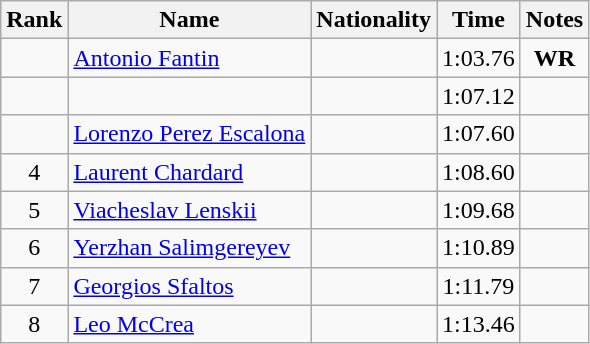<table class="wikitable sortable" style="text-align:center">
<tr>
<th>Rank</th>
<th>Name</th>
<th>Nationality</th>
<th>Time</th>
<th>Notes</th>
</tr>
<tr>
<td></td>
<td align=left><a href='#'>Antonio Fantin</a></td>
<td align=left></td>
<td>1:03.76</td>
<td><strong>WR</strong></td>
</tr>
<tr>
<td></td>
<td align=left></td>
<td align=left></td>
<td>1:07.12</td>
<td></td>
</tr>
<tr>
<td></td>
<td align=left><a href='#'>Lorenzo Perez Escalona</a></td>
<td align=left></td>
<td>1:07.60</td>
<td></td>
</tr>
<tr>
<td>4</td>
<td align=left><a href='#'>Laurent Chardard</a></td>
<td align=left></td>
<td>1:08.60</td>
<td></td>
</tr>
<tr>
<td>5</td>
<td align=left><a href='#'>Viacheslav Lenskii</a></td>
<td align=left></td>
<td>1:09.68</td>
<td></td>
</tr>
<tr>
<td>6</td>
<td align=left><a href='#'>Yerzhan Salimgereyev</a></td>
<td align=left></td>
<td>1:10.89</td>
<td></td>
</tr>
<tr>
<td>7</td>
<td align=left><a href='#'>Georgios Sfaltos</a></td>
<td align=left></td>
<td>1:11.79</td>
<td></td>
</tr>
<tr>
<td>8</td>
<td align=left><a href='#'>Leo McCrea</a></td>
<td align=left></td>
<td>1:13.46</td>
<td></td>
</tr>
</table>
